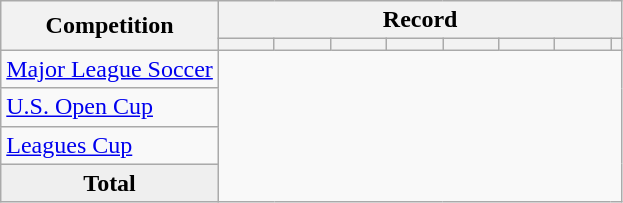<table class="wikitable" style="text-align: center">
<tr>
<th rowspan=2>Competition</th>
<th colspan=8>Record</th>
</tr>
<tr>
<th width=30></th>
<th width=30></th>
<th width=30></th>
<th width=30></th>
<th width=30></th>
<th width=30></th>
<th width=30></th>
<th></th>
</tr>
<tr>
<td align="left"><a href='#'>Major League Soccer</a><br></td>
</tr>
<tr>
<td align="left"><a href='#'>U.S. Open Cup</a><br></td>
</tr>
<tr>
<td align="left"><a href='#'>Leagues Cup</a><br></td>
</tr>
<tr style=font-weight:bold;background:#efefef>
<td>Total<br></td>
</tr>
</table>
